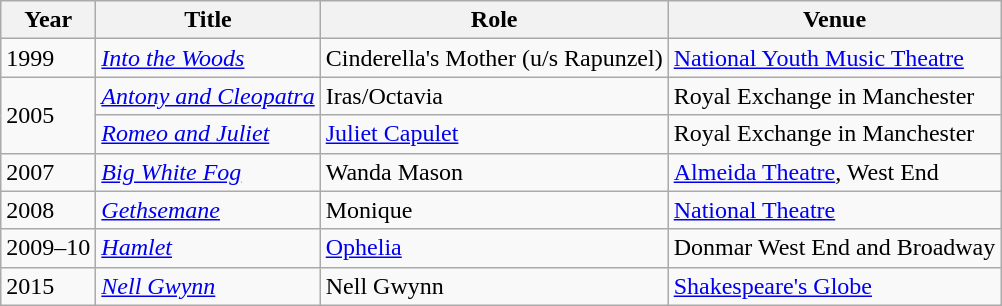<table class="wikitable sortable">
<tr>
<th>Year</th>
<th>Title</th>
<th>Role</th>
<th>Venue</th>
</tr>
<tr>
<td>1999</td>
<td><em><a href='#'>Into the Woods</a></em></td>
<td>Cinderella's Mother (u/s Rapunzel)</td>
<td><a href='#'>National Youth Music Theatre</a></td>
</tr>
<tr>
<td rowspan="2">2005</td>
<td><em><a href='#'>Antony and Cleopatra</a></em></td>
<td>Iras/Octavia</td>
<td>Royal Exchange in Manchester</td>
</tr>
<tr>
<td><em><a href='#'>Romeo and Juliet</a></em></td>
<td><a href='#'>Juliet Capulet</a></td>
<td>Royal Exchange in Manchester</td>
</tr>
<tr>
<td>2007</td>
<td><em><a href='#'>Big White Fog</a></em></td>
<td>Wanda Mason</td>
<td><a href='#'>Almeida Theatre</a>, West End</td>
</tr>
<tr>
<td>2008</td>
<td><em><a href='#'>Gethsemane</a></em></td>
<td>Monique</td>
<td><a href='#'>National Theatre</a></td>
</tr>
<tr>
<td>2009–10</td>
<td><em><a href='#'>Hamlet</a></em></td>
<td><a href='#'>Ophelia</a></td>
<td>Donmar West End and Broadway</td>
</tr>
<tr>
<td>2015</td>
<td><em><a href='#'>Nell Gwynn</a></em></td>
<td>Nell Gwynn</td>
<td><a href='#'>Shakespeare's Globe</a></td>
</tr>
</table>
